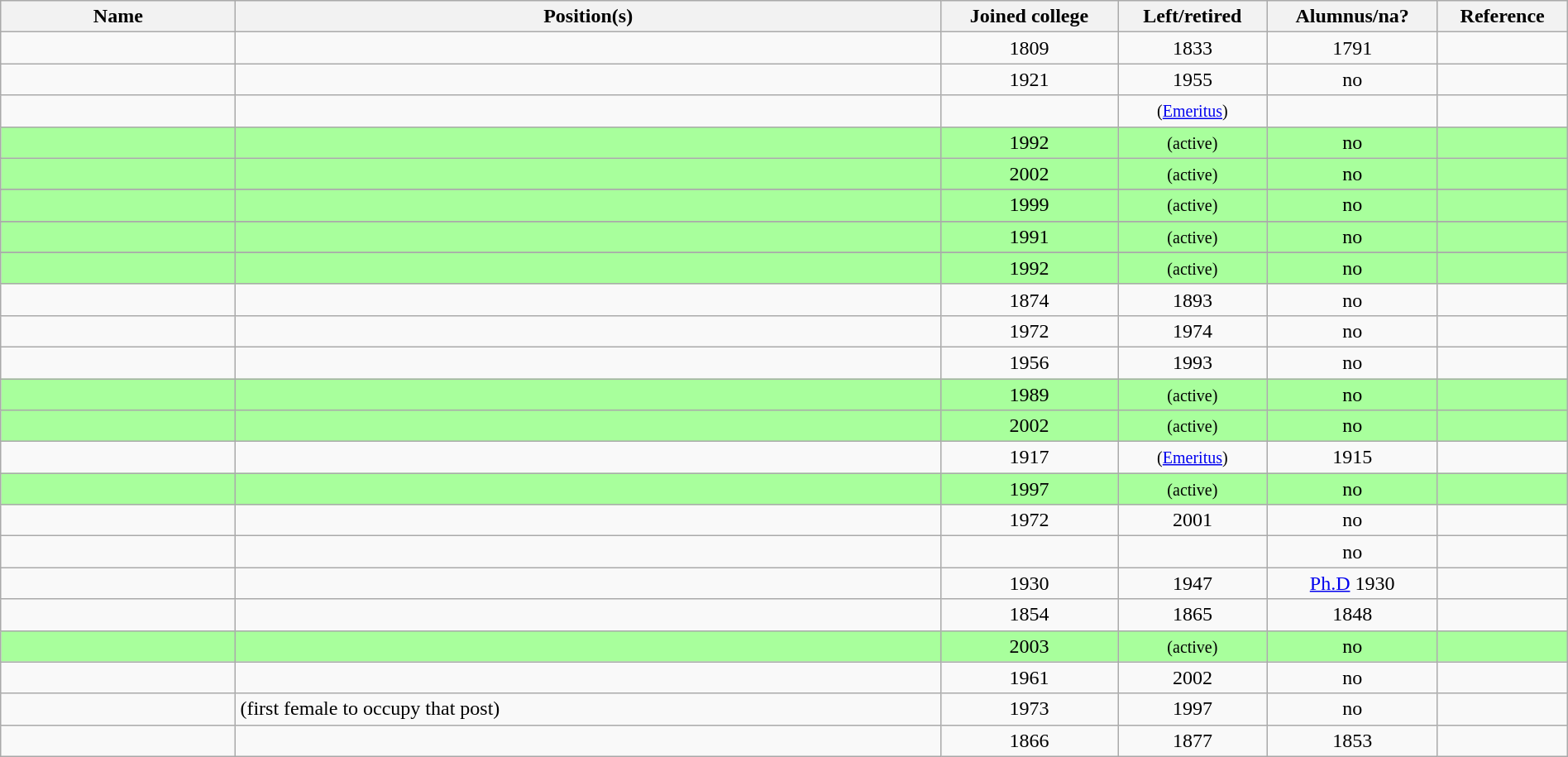<table class="wikitable sortable" style="width:100%">
<tr>
<th width="15%">Name</th>
<th width="45%">Position(s)</th>
<th width="*">Joined college</th>
<th width="*">Left/retired</th>
<th width="*">Alumnus/na?</th>
<th width="*" class="unsortable">Reference</th>
</tr>
<tr>
<td></td>
<td></td>
<td style="text-align:center">1809</td>
<td style="text-align:center">1833</td>
<td style="text-align:center">1791</td>
<td style="text-align:center"></td>
</tr>
<tr>
<td></td>
<td></td>
<td style="text-align:center">1921</td>
<td style="text-align:center">1955</td>
<td style="text-align:center">no</td>
<td style="text-align:center"></td>
</tr>
<tr>
<td></td>
<td></td>
<td style="text-align:center"></td>
<td style="text-align:center"><small>(<a href='#'>Emeritus</a>)</small></td>
<td style="text-align:center"></td>
<td style="text-align:center"></td>
</tr>
<tr style="background:#A8FF9C">
<td></td>
<td></td>
<td style="text-align:center">1992</td>
<td style="text-align:center"><small>(active)</small></td>
<td style="text-align:center">no</td>
<td style="text-align:center"></td>
</tr>
<tr style="background:#A8FF9C">
<td></td>
<td></td>
<td style="text-align:center">2002</td>
<td style="text-align:center"><small>(active)</small></td>
<td style="text-align:center">no</td>
<td style="text-align:center"></td>
</tr>
<tr>
</tr>
<tr style="background:#A8FF9C">
<td></td>
<td></td>
<td style="text-align:center">1999</td>
<td style="text-align:center"><small>(active)</small></td>
<td style="text-align:center">no</td>
<td style="text-align:center"></td>
</tr>
<tr>
</tr>
<tr style="background:#A8FF9C">
<td></td>
<td></td>
<td style="text-align:center">1991</td>
<td style="text-align:center"><small>(active)</small></td>
<td style="text-align:center">no</td>
<td style="text-align:center"></td>
</tr>
<tr>
</tr>
<tr style="background:#A8FF9C">
<td></td>
<td></td>
<td style="text-align:center">1992</td>
<td style="text-align:center"><small>(active)</small></td>
<td style="text-align:center">no</td>
<td style="text-align:center"></td>
</tr>
<tr>
<td></td>
<td></td>
<td style="text-align:center">1874</td>
<td style="text-align:center">1893</td>
<td style="text-align:center">no</td>
<td style="text-align:center"></td>
</tr>
<tr>
<td></td>
<td></td>
<td style="text-align:center">1972</td>
<td style="text-align:center">1974</td>
<td style="text-align:center">no</td>
<td style="text-align:center"></td>
</tr>
<tr>
<td></td>
<td></td>
<td style="text-align:center">1956</td>
<td style="text-align:center">1993</td>
<td style="text-align:center">no</td>
<td style="text-align:center"></td>
</tr>
<tr style="background:#A8FF9C">
<td></td>
<td></td>
<td style="text-align:center">1989</td>
<td style="text-align:center"><small>(active)</small></td>
<td style="text-align:center">no</td>
<td style="text-align:center"></td>
</tr>
<tr style="background:#A8FF9C">
<td></td>
<td></td>
<td style="text-align:center">2002</td>
<td style="text-align:center"><small>(active)</small></td>
<td style="text-align:center">no</td>
<td style="text-align:center"></td>
</tr>
<tr>
<td></td>
<td></td>
<td style="text-align:center">1917</td>
<td style="text-align:center"><small>(<a href='#'>Emeritus</a>)</small></td>
<td style="text-align:center">1915</td>
<td style="text-align:center"></td>
</tr>
<tr style="background:#A8FF9C">
<td></td>
<td></td>
<td style="text-align:center">1997</td>
<td style="text-align:center"><small>(active)</small></td>
<td style="text-align:center">no</td>
<td style="text-align:center"></td>
</tr>
<tr>
<td></td>
<td></td>
<td style="text-align:center">1972</td>
<td style="text-align:center">2001</td>
<td style="text-align:center">no</td>
<td style="text-align:center"></td>
</tr>
<tr>
<td></td>
<td></td>
<td style="text-align:center"></td>
<td style="text-align:center"></td>
<td style="text-align:center">no</td>
<td style="text-align:center"></td>
</tr>
<tr>
<td></td>
<td></td>
<td style="text-align:center">1930</td>
<td style="text-align:center">1947</td>
<td style="text-align:center"><a href='#'>Ph.D</a> 1930</td>
<td style="text-align:center"></td>
</tr>
<tr>
<td></td>
<td></td>
<td style="text-align:center">1854</td>
<td style="text-align:center">1865</td>
<td style="text-align:center">1848</td>
<td style="text-align:center"></td>
</tr>
<tr style="background:#A8FF9C">
<td></td>
<td></td>
<td style="text-align:center">2003</td>
<td style="text-align:center"><small>(active)</small></td>
<td style="text-align:center">no</td>
<td style="text-align:center"></td>
</tr>
<tr>
<td></td>
<td></td>
<td style="text-align:center">1961</td>
<td style="text-align:center">2002</td>
<td style="text-align:center">no</td>
<td style="text-align:center"></td>
</tr>
<tr>
<td></td>
<td> (first female to occupy that post)</td>
<td style="text-align:center">1973</td>
<td style="text-align:center">1997</td>
<td style="text-align:center">no</td>
<td style="text-align:center"></td>
</tr>
<tr>
<td></td>
<td></td>
<td style="text-align:center">1866</td>
<td style="text-align:center">1877</td>
<td style="text-align:center">1853</td>
<td style="text-align:center"></td>
</tr>
</table>
